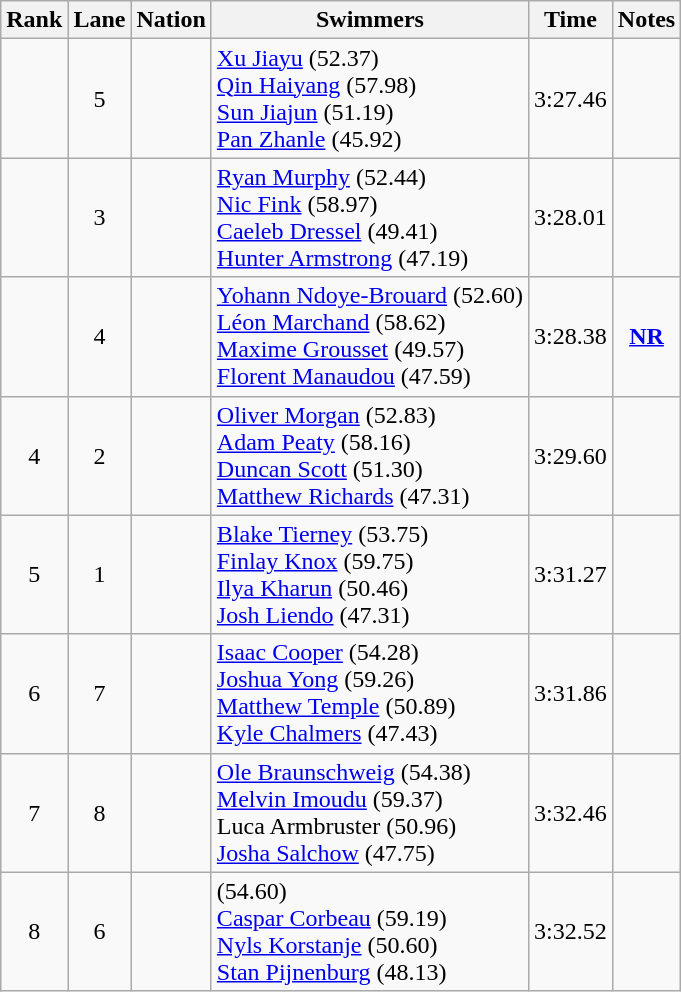<table class="wikitable sortable mw-collapsible" style="text-align:center">
<tr>
<th scope="col">Rank</th>
<th scope="col">Lane</th>
<th scope="col">Nation</th>
<th scope="col">Swimmers</th>
<th scope="col">Time</th>
<th scope="col">Notes</th>
</tr>
<tr>
<td></td>
<td>5</td>
<td align="left"></td>
<td align="left"><a href='#'>Xu Jiayu</a> (52.37)<br><a href='#'>Qin Haiyang</a> (57.98)<br><a href='#'>Sun Jiajun</a> (51.19)<br><a href='#'>Pan Zhanle</a> (45.92)</td>
<td>3:27.46</td>
<td></td>
</tr>
<tr>
<td></td>
<td>3</td>
<td align="left"></td>
<td align="left"><a href='#'>Ryan Murphy</a> (52.44)<br><a href='#'>Nic Fink</a> (58.97)<br><a href='#'>Caeleb Dressel</a> (49.41)<br><a href='#'>Hunter Armstrong</a> (47.19)</td>
<td>3:28.01</td>
<td></td>
</tr>
<tr>
<td></td>
<td>4</td>
<td align="left"></td>
<td align="left"><a href='#'>Yohann Ndoye-Brouard</a> (52.60)<br><a href='#'>Léon Marchand</a> (58.62)<br><a href='#'>Maxime Grousset</a> (49.57)<br><a href='#'>Florent Manaudou</a> (47.59)</td>
<td>3:28.38</td>
<td><strong><a href='#'>NR</a></strong></td>
</tr>
<tr>
<td>4</td>
<td>2</td>
<td align="left"></td>
<td align="left"><a href='#'>Oliver Morgan</a> (52.83)<br><a href='#'>Adam Peaty</a> (58.16)<br><a href='#'>Duncan Scott</a> (51.30)<br><a href='#'>Matthew Richards</a> (47.31)</td>
<td>3:29.60</td>
<td></td>
</tr>
<tr>
<td>5</td>
<td>1</td>
<td align="left"></td>
<td align="left"><a href='#'>Blake Tierney</a> (53.75)<br><a href='#'>Finlay Knox</a> (59.75)<br><a href='#'>Ilya Kharun</a> (50.46)<br><a href='#'>Josh Liendo</a> (47.31)</td>
<td>3:31.27</td>
<td></td>
</tr>
<tr>
<td>6</td>
<td>7</td>
<td align="left"></td>
<td align="left"><a href='#'>Isaac Cooper</a> (54.28)<br><a href='#'>Joshua Yong</a> (59.26)<br><a href='#'>Matthew Temple</a> (50.89)<br><a href='#'>Kyle Chalmers</a> (47.43)</td>
<td>3:31.86</td>
<td></td>
</tr>
<tr>
<td>7</td>
<td>8</td>
<td align="left"></td>
<td align="left"><a href='#'>Ole Braunschweig</a> (54.38)<br><a href='#'>Melvin Imoudu</a> (59.37)<br>Luca Armbruster (50.96)<br><a href='#'>Josha Salchow</a> (47.75)</td>
<td>3:32.46</td>
<td></td>
</tr>
<tr>
<td>8</td>
<td>6</td>
<td align="left"></td>
<td align="left"> (54.60)<br><a href='#'>Caspar Corbeau</a> (59.19)<br><a href='#'>Nyls Korstanje</a> (50.60)<br><a href='#'>Stan Pijnenburg</a> (48.13)</td>
<td>3:32.52</td>
<td></td>
</tr>
</table>
